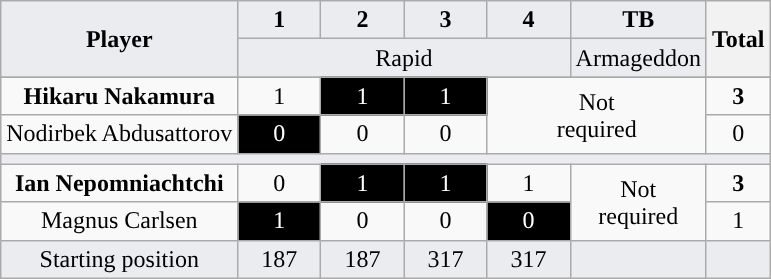<table class="wikitable">
<tr>
<th rowspan = "2" style="background-color: #eaecf0">Player</th>
<th style="width: 3em;background-color: #eaecf0">1</th>
<th style="width: 3em;background-color: #eaecf0">2</th>
<th style="width: 3em;background-color: #eaecf0">3</th>
<th style="width: 3em;background-color: #eaecf0">4</th>
<th style="width: 3em;background-color: #eaecf0">TB</th>
<th rowspan= "2">Total</th>
</tr>
<tr style="text-align:center">
<td style="background-color: #eaecf0" colspan="4">Rapid</td>
<td style="background-color: #eaecf0">Armageddon</td>
</tr>
<tr>
</tr>
<tr style="text-align:center">
</tr>
<tr>
<td style="text-align:center"> <strong>Hikaru Nakamura</strong></td>
<td style="text-align:center">1</td>
<td style="text-align:center; background:black; color:white">1</td>
<td style="text-align:center; background:black; color:white">1</td>
<td style="text-align:center" rowspan="2" colspan="2">Not<br>required</td>
<td style="text-align:center"><strong>3</strong></td>
</tr>
<tr>
<td style="text-align:center"> Nodirbek Abdusattorov</td>
<td style="text-align:center; background:black; color:white">0</td>
<td style="text-align:center">0</td>
<td style="text-align:center">0</td>
<td style="text-align:center">0</td>
</tr>
<tr>
<td colspan="15" style="background:#eaecf0"></td>
</tr>
<tr>
<td style="text-align:center"> <strong>Ian Nepomniachtchi</strong></td>
<td style="text-align:center">0</td>
<td style="text-align:center; background:black; color:white">1</td>
<td style="text-align:center; background:black; color:white">1</td>
<td style="text-align:center">1</td>
<td style="text-align:center" rowspan="2">Not<br>required</td>
<td style="text-align:center"><strong>3</strong></td>
</tr>
<tr>
<td style="text-align:center"> Magnus Carlsen</td>
<td style="text-align:center; background:black; color:white">1</td>
<td style="text-align:center">0</td>
<td style="text-align:center">0</td>
<td style="text-align:center; background:black; color:white">0</td>
<td style="text-align:center">1</td>
</tr>
<tr style="background-color: #eaecf0">
<td style="text-align:center">Starting position</td>
<td style="text-align:center">187</td>
<td style="text-align:center">187</td>
<td style="text-align:center">317</td>
<td style="text-align:center">317</td>
<td style="text-align:center"></td>
<td></td>
</tr>
</table>
